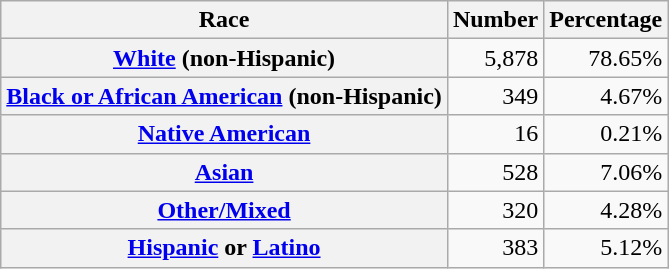<table class="wikitable" style="text-align:right">
<tr>
<th scope="col">Race</th>
<th scope="col">Number</th>
<th scope="col">Percentage</th>
</tr>
<tr>
<th scope="row"><a href='#'>White</a> (non-Hispanic)</th>
<td>5,878</td>
<td>78.65%</td>
</tr>
<tr>
<th scope="row"><a href='#'>Black or African American</a> (non-Hispanic)</th>
<td>349</td>
<td>4.67%</td>
</tr>
<tr>
<th scope="row"><a href='#'>Native American</a></th>
<td>16</td>
<td>0.21%</td>
</tr>
<tr>
<th scope="row"><a href='#'>Asian</a></th>
<td>528</td>
<td>7.06%</td>
</tr>
<tr>
<th scope="row"><a href='#'>Other/Mixed</a></th>
<td>320</td>
<td>4.28%</td>
</tr>
<tr>
<th scope="row"><a href='#'>Hispanic</a> or <a href='#'>Latino</a></th>
<td>383</td>
<td>5.12%</td>
</tr>
</table>
